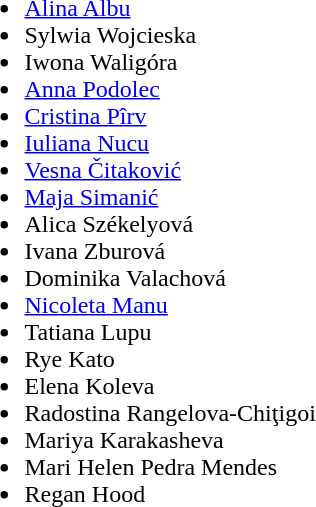<table>
<tr>
<td valign="top"><br><ul><li> <a href='#'>Alina Albu</a></li><li> Sylwia Wojcieska</li><li> Iwona Waligóra</li><li> <a href='#'>Anna Podolec</a></li><li> <a href='#'>Cristina Pîrv</a></li><li> <a href='#'>Iuliana Nucu</a></li><li> <a href='#'>Vesna Čitaković</a></li><li> <a href='#'>Maja Simanić</a></li><li> Alica Székelyová</li><li> Ivana Zburová</li><li> Dominika Valachová</li><li> <a href='#'>Nicoleta Manu</a></li><li> Tatiana Lupu</li><li> Rye Kato</li><li> Elena Koleva</li><li> Radostina Rangelova-Chiţigoi</li><li> Mariya Karakasheva</li><li> Mari Helen Pedra Mendes</li><li> Regan Hood</li></ul></td>
</tr>
</table>
